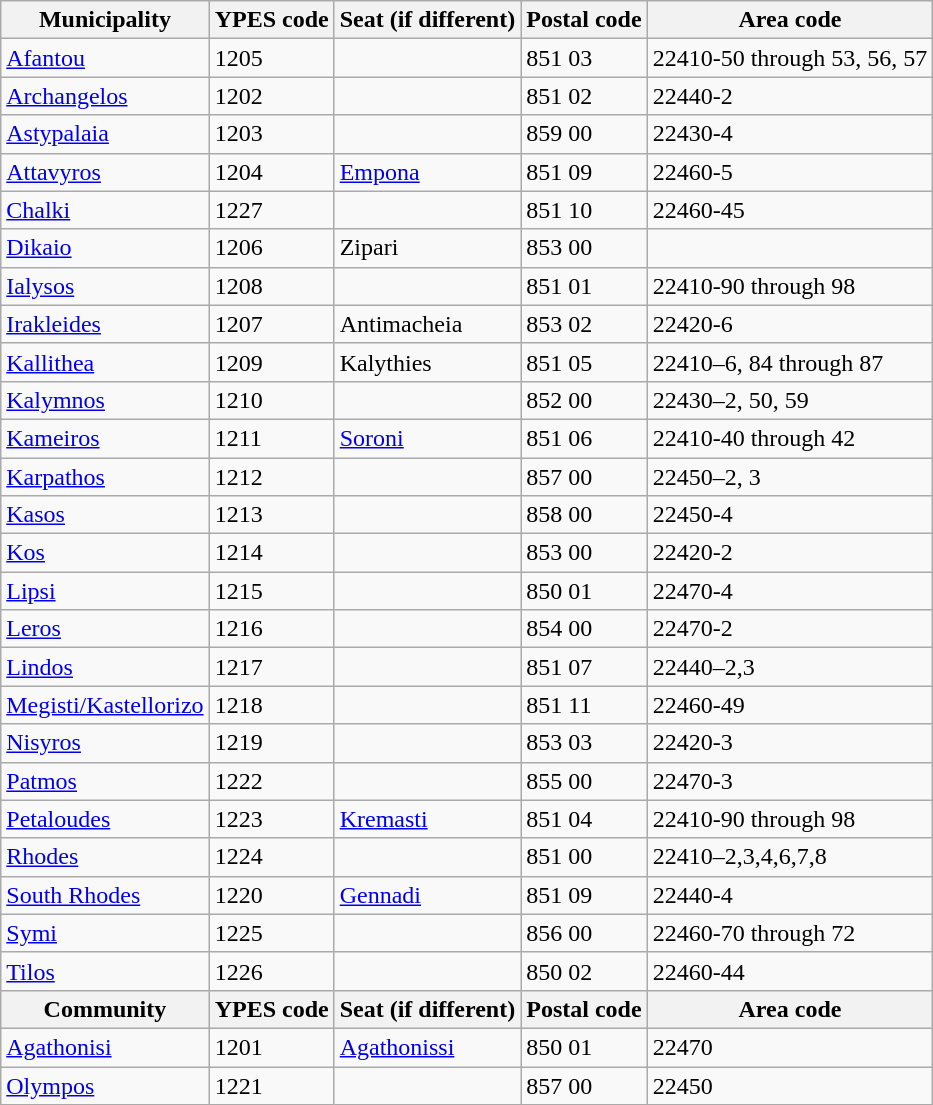<table class="wikitable">
<tr>
<th>Municipality</th>
<th>YPES code</th>
<th>Seat (if different)</th>
<th>Postal code</th>
<th>Area code</th>
</tr>
<tr>
<td><a href='#'>Afantou</a></td>
<td>1205</td>
<td></td>
<td>851 03</td>
<td>22410-50 through 53, 56, 57</td>
</tr>
<tr>
<td><a href='#'>Archangelos</a></td>
<td>1202</td>
<td></td>
<td>851 02</td>
<td>22440-2</td>
</tr>
<tr>
<td><a href='#'>Astypalaia</a></td>
<td>1203</td>
<td></td>
<td>859 00</td>
<td>22430-4</td>
</tr>
<tr>
<td><a href='#'>Attavyros</a></td>
<td>1204</td>
<td><a href='#'>Empona</a></td>
<td>851 09</td>
<td>22460-5</td>
</tr>
<tr>
<td><a href='#'>Chalki</a></td>
<td>1227</td>
<td></td>
<td>851 10</td>
<td>22460-45</td>
</tr>
<tr>
<td><a href='#'>Dikaio</a></td>
<td>1206</td>
<td>Zipari</td>
<td>853 00</td>
<td></td>
</tr>
<tr>
<td><a href='#'>Ialysos</a></td>
<td>1208</td>
<td></td>
<td>851 01</td>
<td>22410-90 through 98</td>
</tr>
<tr>
<td><a href='#'>Irakleides</a></td>
<td>1207</td>
<td>Antimacheia</td>
<td>853 02</td>
<td>22420-6</td>
</tr>
<tr>
<td><a href='#'>Kallithea</a></td>
<td>1209</td>
<td>Kalythies</td>
<td>851 05</td>
<td>22410–6, 84 through 87</td>
</tr>
<tr>
<td><a href='#'>Kalymnos</a></td>
<td>1210</td>
<td></td>
<td>852 00</td>
<td>22430–2, 50, 59</td>
</tr>
<tr>
<td><a href='#'>Kameiros</a></td>
<td>1211</td>
<td><a href='#'>Soroni</a></td>
<td>851 06</td>
<td>22410-40 through 42</td>
</tr>
<tr>
<td><a href='#'>Karpathos</a></td>
<td>1212</td>
<td></td>
<td>857 00</td>
<td>22450–2, 3</td>
</tr>
<tr>
<td><a href='#'>Kasos</a></td>
<td>1213</td>
<td></td>
<td>858 00</td>
<td>22450-4</td>
</tr>
<tr>
<td><a href='#'>Kos</a></td>
<td>1214</td>
<td></td>
<td>853 00</td>
<td>22420-2</td>
</tr>
<tr>
<td><a href='#'>Lipsi</a></td>
<td>1215</td>
<td></td>
<td>850 01</td>
<td>22470-4</td>
</tr>
<tr>
<td><a href='#'>Leros</a></td>
<td>1216</td>
<td></td>
<td>854 00</td>
<td>22470-2</td>
</tr>
<tr>
<td><a href='#'>Lindos</a></td>
<td>1217</td>
<td></td>
<td>851 07</td>
<td>22440–2,3</td>
</tr>
<tr>
<td><a href='#'>Megisti/Kastellorizo</a></td>
<td>1218</td>
<td></td>
<td>851 11</td>
<td>22460-49</td>
</tr>
<tr>
<td><a href='#'>Nisyros</a></td>
<td>1219</td>
<td></td>
<td>853 03</td>
<td>22420-3</td>
</tr>
<tr>
<td><a href='#'>Patmos</a></td>
<td>1222</td>
<td></td>
<td>855 00</td>
<td>22470-3</td>
</tr>
<tr>
<td><a href='#'>Petaloudes</a></td>
<td>1223</td>
<td><a href='#'>Kremasti</a></td>
<td>851 04</td>
<td>22410-90 through 98</td>
</tr>
<tr>
<td><a href='#'>Rhodes</a></td>
<td>1224</td>
<td></td>
<td>851 00</td>
<td>22410–2,3,4,6,7,8</td>
</tr>
<tr>
<td><a href='#'>South Rhodes</a></td>
<td>1220</td>
<td><a href='#'>Gennadi</a></td>
<td>851 09</td>
<td>22440-4</td>
</tr>
<tr>
<td><a href='#'>Symi</a></td>
<td>1225</td>
<td></td>
<td>856 00</td>
<td>22460-70 through 72</td>
</tr>
<tr>
<td><a href='#'>Tilos</a></td>
<td>1226</td>
<td></td>
<td>850 02</td>
<td>22460-44</td>
</tr>
<tr>
<th>Community</th>
<th>YPES code</th>
<th>Seat (if different)</th>
<th>Postal code</th>
<th>Area code</th>
</tr>
<tr>
<td><a href='#'>Agathonisi</a></td>
<td>1201</td>
<td><a href='#'>Agathonissi</a></td>
<td>850 01</td>
<td>22470</td>
</tr>
<tr>
<td><a href='#'>Olympos</a></td>
<td>1221</td>
<td></td>
<td>857 00</td>
<td>22450</td>
</tr>
</table>
